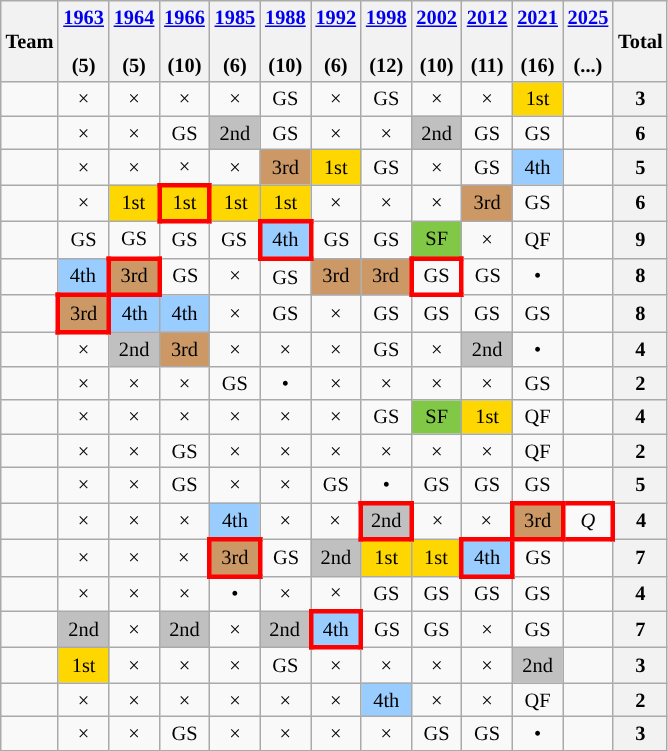<table class="wikitable" style="text-align:center; font-size:85%;">
<tr>
<th>Team</th>
<th><a href='#'>1963</a><br><br>(5)</th>
<th><a href='#'>1964</a><br><br>(5)</th>
<th><a href='#'>1966</a><br><br>(10)</th>
<th><a href='#'>1985</a><br><br>(6)</th>
<th><a href='#'>1988</a><br><br>(10)</th>
<th><a href='#'>1992</a><br><br>(6)</th>
<th><a href='#'>1998</a><br><br>(12)</th>
<th><a href='#'>2002</a><br><br>(10)</th>
<th><a href='#'>2012</a><br><br>(11)</th>
<th><a href='#'>2021</a><br><br>(16)</th>
<th><a href='#'>2025</a><br><br>(...)</th>
<th>Total</th>
</tr>
<tr>
<td id="ALG" align=left></td>
<td>×</td>
<td>×</td>
<td>×</td>
<td>×</td>
<td>GS</td>
<td>×</td>
<td>GS</td>
<td>×</td>
<td>×</td>
<td style="background-color:gold;">1st</td>
<td></td>
<th>3</th>
</tr>
<tr>
<td id="BHR" align=left></td>
<td>×</td>
<td>×</td>
<td>GS</td>
<td style="background-color:silver;">2nd</td>
<td>GS</td>
<td>×</td>
<td>×</td>
<td style="background-color:silver;">2nd</td>
<td>GS</td>
<td>GS</td>
<td></td>
<th>6</th>
</tr>
<tr>
<td id="EGY" align=left></td>
<td>×</td>
<td>×</td>
<td>×</td>
<td>×</td>
<td style="background-color:#cc9966;">3rd</td>
<td style="background-color:gold;">1st</td>
<td>GS</td>
<td>×</td>
<td>GS</td>
<td style="background-color:#9acdff;">4th</td>
<td></td>
<th>5</th>
</tr>
<tr>
<td id="IRQ" align=left></td>
<td>×</td>
<td style="background-color:gold;">1st</td>
<td style="border: 3px solid red;background-color:gold;">1st</td>
<td style="background-color:gold;">1st</td>
<td style="background-color:gold;">1st</td>
<td>×</td>
<td>×</td>
<td>×</td>
<td style="background-color:#cc9966;">3rd</td>
<td>GS</td>
<td></td>
<th>6</th>
</tr>
<tr>
<td id="JOR" align=left></td>
<td>GS</td>
<td>GS</td>
<td>GS</td>
<td>GS</td>
<td style="border: 3px solid red;background-color:#9acdff;">4th</td>
<td>GS</td>
<td>GS</td>
<td style="background-color:#81c846;">SF</td>
<td>×</td>
<td>QF</td>
<td></td>
<th>9</th>
</tr>
<tr>
<td id="KUW" align=left></td>
<td style="background-color:#9acdff;">4th</td>
<td style="border: 3px solid red;background-color:#cc9966;">3rd</td>
<td>GS</td>
<td>×</td>
<td>GS</td>
<td style="background-color:#cc9966;">3rd</td>
<td style="background-color:#cc9966;">3rd</td>
<td style="border: 3px solid red">GS</td>
<td>GS</td>
<td>•</td>
<td></td>
<th>8</th>
</tr>
<tr>
<td id="LBN" align=left></td>
<td style="border: 3px solid red;background-color:#cc9966;">3rd</td>
<td style="background-color:#9acdff;">4th</td>
<td style="background-color:#9acdff;">4th</td>
<td>×</td>
<td>GS</td>
<td>×</td>
<td>GS</td>
<td>GS</td>
<td>GS</td>
<td>GS</td>
<td></td>
<th>8</th>
</tr>
<tr>
<td id="LBY" align=left></td>
<td>×</td>
<td style="background-color:silver;">2nd</td>
<td style="background-color:#cc9966;">3rd</td>
<td>×</td>
<td>×</td>
<td>×</td>
<td>GS</td>
<td>×</td>
<td style="background-color:silver;">2nd</td>
<td>•</td>
<td></td>
<th>4</th>
</tr>
<tr>
<td id="MTN" align=left></td>
<td>×</td>
<td>×</td>
<td>×</td>
<td>GS</td>
<td>•</td>
<td>×</td>
<td>×</td>
<td>×</td>
<td>×</td>
<td>GS</td>
<td></td>
<th>2</th>
</tr>
<tr>
<td id="MAR" align=left></td>
<td>×</td>
<td>×</td>
<td>×</td>
<td>×</td>
<td>×</td>
<td>×</td>
<td>GS</td>
<td style="background-color:#81c846;">SF</td>
<td style="background-color:gold;">1st</td>
<td>QF</td>
<td></td>
<th>4</th>
</tr>
<tr>
<td id="OMA" align=left></td>
<td>×</td>
<td>×</td>
<td>GS</td>
<td>×</td>
<td>×</td>
<td>×</td>
<td>×</td>
<td>×</td>
<td>×</td>
<td>QF</td>
<td></td>
<th>2</th>
</tr>
<tr>
<td id="PLE" align=left></td>
<td>×</td>
<td>×</td>
<td>GS</td>
<td>×</td>
<td>×</td>
<td>GS</td>
<td>•</td>
<td>GS</td>
<td>GS</td>
<td>GS</td>
<td></td>
<th>5</th>
</tr>
<tr>
<td id="QAT" align=left></td>
<td>×</td>
<td>×</td>
<td>×</td>
<td style="background-color:#9acdff;">4th</td>
<td>×</td>
<td>×</td>
<td style="border: 3px solid red;background-color:silver;">2nd</td>
<td>×</td>
<td>×</td>
<td style="border: 3px solid red; background-color:#cc9966;">3rd</td>
<td style="border: 3px solid red;"><em>Q</em></td>
<th>4</th>
</tr>
<tr>
<td id="KSA" align=left></td>
<td>×</td>
<td>×</td>
<td>×</td>
<td style="border: 3px solid red;background-color:#cc9966;">3rd</td>
<td>GS</td>
<td style="background-color:silver;">2nd</td>
<td style="background-color:gold;">1st</td>
<td style="background-color:gold;">1st</td>
<td style="border: 3px solid red;background-color:#9acdff;">4th</td>
<td>GS</td>
<td></td>
<th>7</th>
</tr>
<tr>
<td id="SUD" align=left></td>
<td>×</td>
<td>×</td>
<td>×</td>
<td>•</td>
<td>×</td>
<td>×</td>
<td>GS</td>
<td>GS</td>
<td>GS</td>
<td>GS</td>
<td></td>
<th>4</th>
</tr>
<tr>
<td id="SYR" align=left></td>
<td style="background-color:silver;">2nd</td>
<td>×</td>
<td style="background-color:silver;">2nd</td>
<td>×</td>
<td style="background-color:silver;">2nd</td>
<td style="border: 3px solid red;background-color:#9acdff;">4th</td>
<td>GS</td>
<td>GS</td>
<td>×</td>
<td>GS</td>
<td></td>
<th>7</th>
</tr>
<tr>
<td id="TUN" align=left></td>
<td style="background-color:gold;">1st</td>
<td>×</td>
<td>×</td>
<td>×</td>
<td>GS</td>
<td>×</td>
<td>×</td>
<td>×</td>
<td>×</td>
<td style="background-color:silver;">2nd</td>
<td></td>
<th>3</th>
</tr>
<tr>
<td id="UAE" align=left></td>
<td>×</td>
<td>×</td>
<td>×</td>
<td>×</td>
<td>×</td>
<td>×</td>
<td style="background-color:#9acdff;">4th</td>
<td>×</td>
<td>×</td>
<td>QF</td>
<td></td>
<th>2</th>
</tr>
<tr>
<td id="YEM" align=left></td>
<td>×</td>
<td>×</td>
<td>GS</td>
<td>×</td>
<td>×</td>
<td>×</td>
<td>×</td>
<td>GS</td>
<td>GS</td>
<td>•</td>
<td></td>
<th>3</th>
</tr>
</table>
